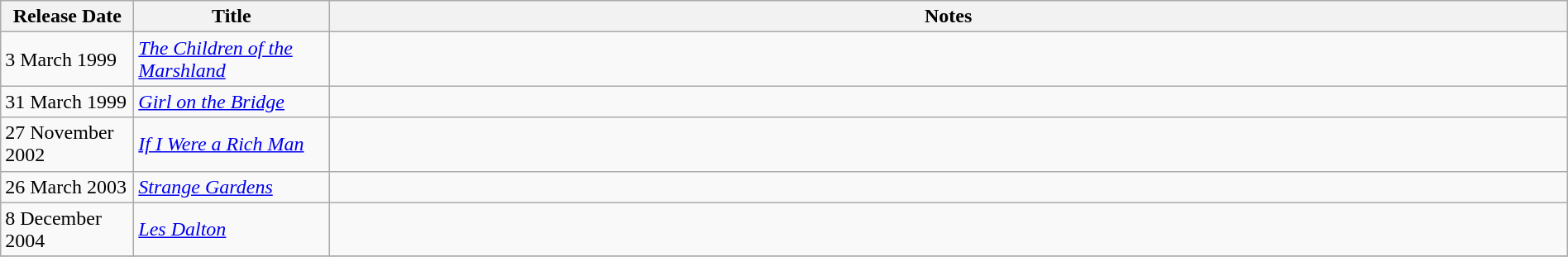<table class="wikitable sortable" style="width:100%;">
<tr>
<th scope="col" style=width:100px;">Release Date</th>
<th scope="col" style=width:150px;">Title</th>
<th>Notes</th>
</tr>
<tr>
<td style="text-align:left;">3 March 1999</td>
<td><em><a href='#'>The Children of the Marshland</a></em></td>
<td></td>
</tr>
<tr>
<td style="text-align:left;">31 March 1999</td>
<td><em><a href='#'>Girl on the Bridge</a></em></td>
<td></td>
</tr>
<tr>
<td style="text-align:left;">27 November 2002</td>
<td><em><a href='#'>If I Were a Rich Man</a></em></td>
<td></td>
</tr>
<tr>
<td style="text-align:left;">26 March 2003</td>
<td><em><a href='#'>Strange Gardens</a></em></td>
<td></td>
</tr>
<tr>
<td style="text-align:left;">8 December 2004</td>
<td><em><a href='#'>Les Dalton</a></em></td>
<td></td>
</tr>
<tr>
</tr>
</table>
